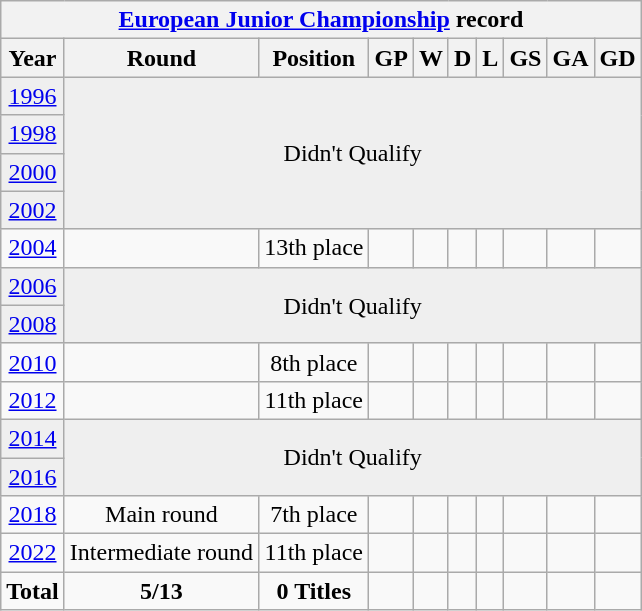<table class="wikitable" style="text-align: center;">
<tr>
<th colspan=10><a href='#'>European Junior Championship</a> record</th>
</tr>
<tr>
<th>Year</th>
<th>Round</th>
<th>Position</th>
<th>GP</th>
<th>W</th>
<th>D</th>
<th>L</th>
<th>GS</th>
<th>GA</th>
<th>GD</th>
</tr>
<tr bgcolor=efefef>
<td> <a href='#'>1996</a></td>
<td colspan=10 rowspan=4>Didn't Qualify</td>
</tr>
<tr bgcolor=efefef>
<td> <a href='#'>1998</a></td>
</tr>
<tr bgcolor=efefef>
<td> <a href='#'>2000</a></td>
</tr>
<tr bgcolor=efefef>
<td> <a href='#'>2002</a></td>
</tr>
<tr>
<td> <a href='#'>2004</a></td>
<td></td>
<td>13th place</td>
<td></td>
<td></td>
<td></td>
<td></td>
<td></td>
<td></td>
<td></td>
</tr>
<tr bgcolor=efefef>
<td> <a href='#'>2006</a></td>
<td colspan=10 rowspan=2>Didn't Qualify</td>
</tr>
<tr bgcolor=efefef>
<td> <a href='#'>2008</a></td>
</tr>
<tr>
<td> <a href='#'>2010</a></td>
<td></td>
<td>8th place</td>
<td></td>
<td></td>
<td></td>
<td></td>
<td></td>
<td></td>
<td></td>
</tr>
<tr bgcolor=>
<td> <a href='#'>2012</a></td>
<td></td>
<td>11th place</td>
<td></td>
<td></td>
<td></td>
<td></td>
<td></td>
<td></td>
<td></td>
</tr>
<tr bgcolor=efefef>
<td> <a href='#'>2014</a></td>
<td colspan=10 rowspan=2>Didn't Qualify</td>
</tr>
<tr bgcolor=efefef>
<td> <a href='#'>2016</a></td>
</tr>
<tr>
<td> <a href='#'>2018</a></td>
<td>Main round</td>
<td>7th place</td>
<td></td>
<td></td>
<td></td>
<td></td>
<td></td>
<td></td>
<td></td>
</tr>
<tr>
<td> <a href='#'>2022</a></td>
<td>Intermediate round</td>
<td>11th place</td>
<td></td>
<td></td>
<td></td>
<td></td>
<td></td>
<td></td>
<td></td>
</tr>
<tr>
<td><strong>Total</strong></td>
<td><strong>5/13</strong></td>
<td><strong>0 Titles</strong></td>
<td><strong> </strong></td>
<td><strong> </strong></td>
<td><strong> </strong></td>
<td><strong> </strong></td>
<td><strong> </strong></td>
<td><strong> </strong></td>
<td><strong> </strong></td>
</tr>
</table>
